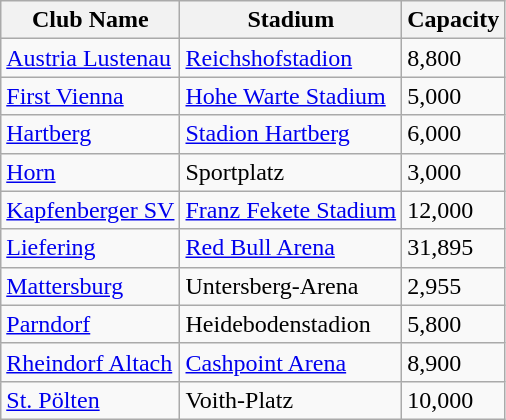<table class="wikitable">
<tr>
<th>Club Name</th>
<th>Stadium</th>
<th>Capacity</th>
</tr>
<tr>
<td><a href='#'>Austria Lustenau</a></td>
<td><a href='#'>Reichshofstadion</a></td>
<td>8,800</td>
</tr>
<tr>
<td><a href='#'>First Vienna</a></td>
<td><a href='#'>Hohe Warte Stadium</a></td>
<td>5,000</td>
</tr>
<tr>
<td><a href='#'>Hartberg</a></td>
<td><a href='#'>Stadion Hartberg</a></td>
<td>6,000</td>
</tr>
<tr>
<td><a href='#'>Horn</a></td>
<td>Sportplatz</td>
<td>3,000</td>
</tr>
<tr>
<td><a href='#'>Kapfenberger SV</a></td>
<td><a href='#'>Franz Fekete Stadium</a></td>
<td>12,000</td>
</tr>
<tr>
<td><a href='#'>Liefering</a></td>
<td><a href='#'>Red Bull Arena</a></td>
<td>31,895</td>
</tr>
<tr>
<td><a href='#'>Mattersburg</a></td>
<td>Untersberg-Arena</td>
<td>2,955</td>
</tr>
<tr>
<td><a href='#'>Parndorf</a></td>
<td>Heidebodenstadion</td>
<td>5,800</td>
</tr>
<tr>
<td><a href='#'>Rheindorf Altach</a></td>
<td><a href='#'>Cashpoint Arena</a></td>
<td>8,900</td>
</tr>
<tr>
<td><a href='#'>St. Pölten</a></td>
<td>Voith-Platz</td>
<td>10,000</td>
</tr>
</table>
